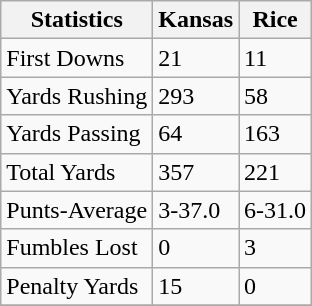<table class="wikitable">
<tr>
<th>Statistics</th>
<th>Kansas</th>
<th>Rice</th>
</tr>
<tr>
<td>First Downs</td>
<td>21</td>
<td>11</td>
</tr>
<tr>
<td>Yards Rushing</td>
<td>293</td>
<td>58</td>
</tr>
<tr>
<td>Yards Passing</td>
<td>64</td>
<td>163</td>
</tr>
<tr>
<td>Total Yards</td>
<td>357</td>
<td>221</td>
</tr>
<tr>
<td>Punts-Average</td>
<td>3-37.0</td>
<td>6-31.0</td>
</tr>
<tr>
<td>Fumbles Lost</td>
<td>0</td>
<td>3</td>
</tr>
<tr>
<td>Penalty Yards</td>
<td>15</td>
<td>0</td>
</tr>
<tr>
</tr>
</table>
